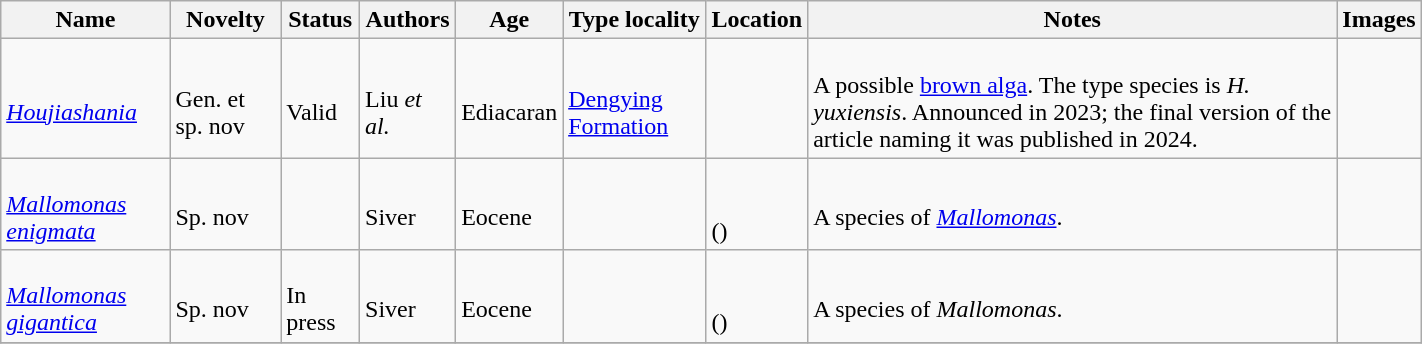<table class="wikitable sortable" align="center" width="75%">
<tr>
<th>Name</th>
<th>Novelty</th>
<th>Status</th>
<th>Authors</th>
<th>Age</th>
<th>Type locality</th>
<th>Location</th>
<th>Notes</th>
<th>Images</th>
</tr>
<tr>
<td><br><em><a href='#'>Houjiashania</a></em></td>
<td><br>Gen. et sp. nov</td>
<td><br>Valid</td>
<td><br>Liu <em>et al.</em></td>
<td><br>Ediacaran</td>
<td><br><a href='#'>Dengying Formation</a></td>
<td><br></td>
<td><br>A possible <a href='#'>brown alga</a>. The type species is <em>H. yuxiensis</em>. Announced in 2023; the final version of the article naming it was published in 2024.</td>
<td></td>
</tr>
<tr>
<td><br><em><a href='#'>Mallomonas enigmata</a></em></td>
<td><br>Sp. nov</td>
<td></td>
<td><br>Siver</td>
<td><br>Eocene</td>
<td></td>
<td><br><br>()</td>
<td><br>A species of <em><a href='#'>Mallomonas</a></em>.</td>
<td></td>
</tr>
<tr>
<td><br><em><a href='#'>Mallomonas gigantica</a></em></td>
<td><br>Sp. nov</td>
<td><br>In press</td>
<td><br>Siver</td>
<td><br>Eocene</td>
<td></td>
<td><br><br>()</td>
<td><br>A species of <em>Mallomonas</em>.</td>
<td></td>
</tr>
<tr>
</tr>
</table>
